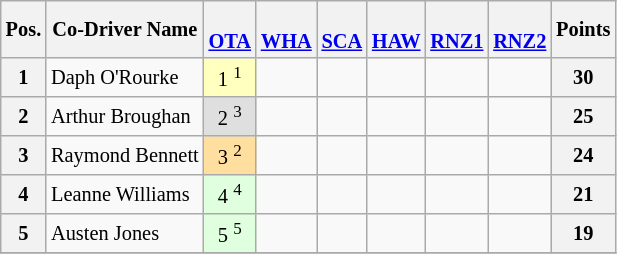<table class="wikitable" style=font-size:85%;>
<tr>
<th>Pos.</th>
<th>Co-Driver Name</th>
<th><br><a href='#'>OTA</a></th>
<th><br><a href='#'>WHA</a></th>
<th><br><a href='#'>SCA</a></th>
<th><br><a href='#'>HAW</a></th>
<th><br><a href='#'>RNZ1</a></th>
<th><br><a href='#'>RNZ2</a></th>
<th>Points</th>
</tr>
<tr>
<th>1</th>
<td> Daph O'Rourke</td>
<td align=center style=background:#ffffbf;>1 <sup>1</sup></td>
<td align=center style=background:#;></td>
<td align=center style=background:#;></td>
<td align=center style=background:#;></td>
<td align=center style=background:#;></td>
<td align=center style=background:#;></td>
<th>30</th>
</tr>
<tr>
<th>2</th>
<td> Arthur Broughan</td>
<td align=center style=background:#dfdfdf;>2 <sup>3</sup></td>
<td align=center style=background:#;></td>
<td align=center style=background:#;></td>
<td align=center style=background:#;></td>
<td align=center style=background:#;></td>
<td align=center style=background:#;></td>
<th>25</th>
</tr>
<tr>
<th>3</th>
<td> Raymond Bennett</td>
<td align=center style=background:#ffdf9f;>3 <sup>2</sup></td>
<td align=center style=background:#;></td>
<td align=center style=background:#;></td>
<td align=center style=background:#;></td>
<td align=center style=background:#;></td>
<td align=center style=background:#;></td>
<th>24</th>
</tr>
<tr>
<th>4</th>
<td> Leanne Williams</td>
<td align=center style=background:#dfffdf;>4 <sup>4</sup></td>
<td align=center style=background:#;></td>
<td align=center style=background:#;></td>
<td align=center style=background:#;></td>
<td align=center style=background:#;></td>
<td align=center style=background:#;></td>
<th>21</th>
</tr>
<tr>
<th>5</th>
<td> Austen Jones</td>
<td align=center style=background:#dfffdf;>5 <sup>5</sup></td>
<td align=center style=background:#;></td>
<td align=center style=background:#;></td>
<td align=center style=background:#;></td>
<td align=center style=background:#;></td>
<td align=center style=background:#;></td>
<th>19</th>
</tr>
<tr>
</tr>
</table>
